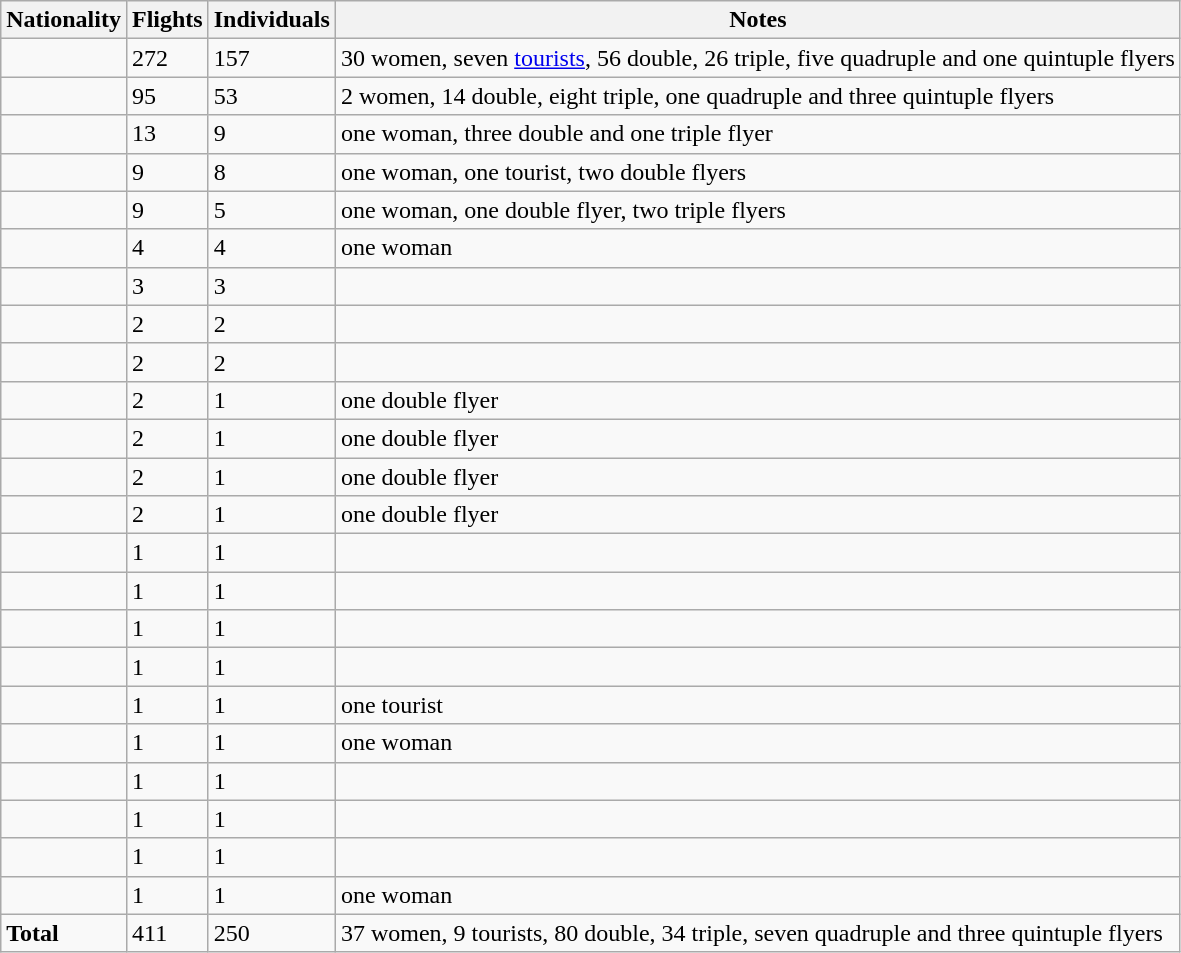<table class="wikitable">
<tr>
<th>Nationality</th>
<th>Flights</th>
<th>Individuals</th>
<th>Notes</th>
</tr>
<tr>
<td></td>
<td>272</td>
<td>157</td>
<td>30 women, seven <a href='#'>tourists</a>, 56 double, 26 triple, five quadruple and one quintuple flyers</td>
</tr>
<tr>
<td></td>
<td>95</td>
<td>53</td>
<td>2 women, 14 double, eight triple, one quadruple and three quintuple flyers</td>
</tr>
<tr>
<td></td>
<td>13</td>
<td>9</td>
<td>one woman, three double and one triple flyer</td>
</tr>
<tr>
<td></td>
<td>9</td>
<td>8</td>
<td>one woman, one tourist, two double flyers</td>
</tr>
<tr>
<td></td>
<td>9</td>
<td>5</td>
<td>one woman, one double flyer, two triple flyers</td>
</tr>
<tr>
<td></td>
<td>4</td>
<td>4</td>
<td>one woman</td>
</tr>
<tr>
<td></td>
<td>3</td>
<td>3</td>
<td></td>
</tr>
<tr>
<td></td>
<td>2</td>
<td>2</td>
<td></td>
</tr>
<tr>
<td></td>
<td>2</td>
<td>2</td>
<td></td>
</tr>
<tr>
<td></td>
<td>2</td>
<td>1</td>
<td>one double flyer</td>
</tr>
<tr>
<td></td>
<td>2</td>
<td>1</td>
<td>one double flyer</td>
</tr>
<tr>
<td></td>
<td>2</td>
<td>1</td>
<td>one double flyer</td>
</tr>
<tr>
<td></td>
<td>2</td>
<td>1</td>
<td>one double flyer</td>
</tr>
<tr>
<td></td>
<td>1</td>
<td>1</td>
<td></td>
</tr>
<tr>
<td></td>
<td>1</td>
<td>1</td>
<td></td>
</tr>
<tr>
<td></td>
<td>1</td>
<td>1</td>
<td></td>
</tr>
<tr>
<td></td>
<td>1</td>
<td>1</td>
<td></td>
</tr>
<tr>
<td></td>
<td>1</td>
<td>1</td>
<td>one tourist</td>
</tr>
<tr>
<td></td>
<td>1</td>
<td>1</td>
<td>one woman</td>
</tr>
<tr>
<td></td>
<td>1</td>
<td>1</td>
<td></td>
</tr>
<tr>
<td></td>
<td>1</td>
<td>1</td>
<td></td>
</tr>
<tr>
<td></td>
<td>1</td>
<td>1</td>
<td></td>
</tr>
<tr>
<td></td>
<td>1</td>
<td>1</td>
<td>one woman</td>
</tr>
<tr>
<td><strong>Total</strong></td>
<td>411</td>
<td>250</td>
<td>37 women, 9 tourists, 80 double, 34 triple, seven quadruple and three quintuple flyers</td>
</tr>
</table>
